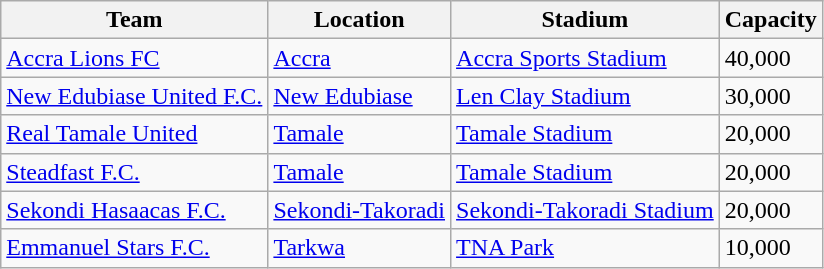<table class="wikitable sortable">
<tr>
<th>Team</th>
<th>Location</th>
<th>Stadium</th>
<th>Capacity</th>
</tr>
<tr>
<td><a href='#'>Accra Lions FC</a></td>
<td><a href='#'>Accra</a></td>
<td><a href='#'>Accra Sports Stadium</a></td>
<td>40,000</td>
</tr>
<tr>
<td><a href='#'>New Edubiase United F.C.</a></td>
<td><a href='#'>New Edubiase</a></td>
<td><a href='#'>Len Clay Stadium</a></td>
<td>30,000</td>
</tr>
<tr>
<td><a href='#'>Real Tamale United</a></td>
<td><a href='#'>Tamale</a></td>
<td><a href='#'>Tamale Stadium</a></td>
<td>20,000</td>
</tr>
<tr>
<td><a href='#'>Steadfast F.C.</a></td>
<td><a href='#'>Tamale</a></td>
<td><a href='#'>Tamale Stadium</a></td>
<td>20,000</td>
</tr>
<tr>
<td><a href='#'>Sekondi Hasaacas F.C.</a></td>
<td><a href='#'>Sekondi-Takoradi</a></td>
<td><a href='#'>Sekondi-Takoradi Stadium</a></td>
<td>20,000</td>
</tr>
<tr>
<td><a href='#'>Emmanuel Stars F.C.</a></td>
<td><a href='#'>Tarkwa</a></td>
<td><a href='#'>TNA Park</a></td>
<td>10,000</td>
</tr>
</table>
